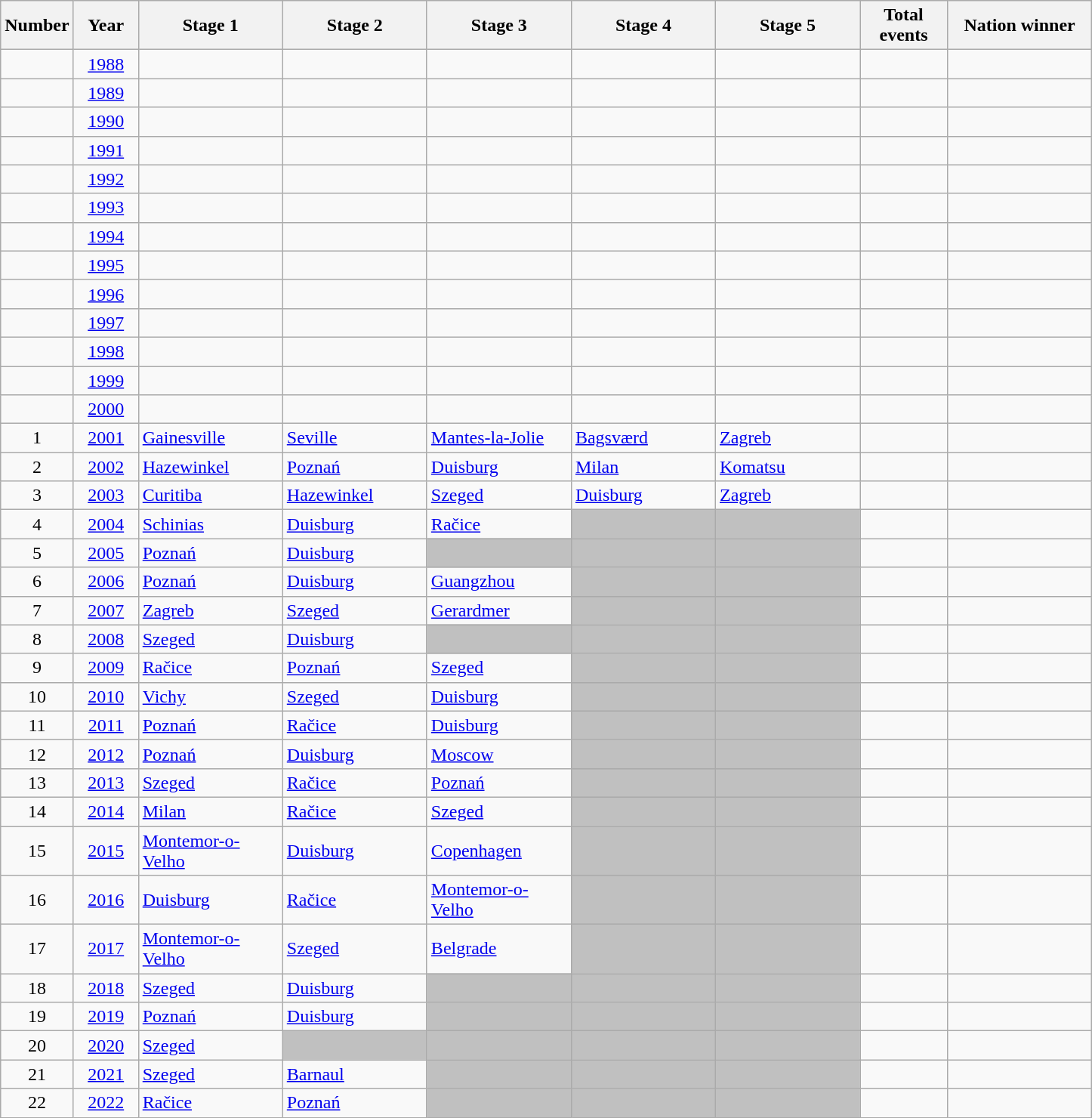<table class="wikitable" style="font-size: 100%">
<tr>
<th style="width:50px;">Number</th>
<th style="width:50px;">Year</th>
<th style="width:120px;">Stage 1</th>
<th style="width:120px;">Stage 2</th>
<th style="width:120px;">Stage 3</th>
<th style="width:120px;">Stage 4</th>
<th style="width:120px;">Stage 5</th>
<th style="width:70px;">Total events</th>
<th style="width:120px;">Nation winner</th>
</tr>
<tr>
<td align=center></td>
<td align=center><a href='#'>1988</a></td>
<td> <a href='#'></a></td>
<td> <a href='#'></a></td>
<td> <a href='#'></a></td>
<td> <a href='#'></a></td>
<td> <a href='#'></a></td>
<td align=center></td>
<td align=left></td>
</tr>
<tr>
<td align=center></td>
<td align=center><a href='#'>1989</a></td>
<td> <a href='#'></a></td>
<td> <a href='#'></a></td>
<td> <a href='#'></a></td>
<td> <a href='#'></a></td>
<td> <a href='#'></a></td>
<td align=center></td>
<td align=left></td>
</tr>
<tr>
<td align=center></td>
<td align=center><a href='#'>1990</a></td>
<td> <a href='#'></a></td>
<td> <a href='#'></a></td>
<td> <a href='#'></a></td>
<td> <a href='#'></a></td>
<td> <a href='#'></a></td>
<td align=center></td>
<td align=left></td>
</tr>
<tr>
<td align=center></td>
<td align=center><a href='#'>1991</a></td>
<td> <a href='#'></a></td>
<td> <a href='#'></a></td>
<td> <a href='#'></a></td>
<td> <a href='#'></a></td>
<td> <a href='#'></a></td>
<td align=center></td>
<td align=left></td>
</tr>
<tr>
<td align=center></td>
<td align=center><a href='#'>1992</a></td>
<td> <a href='#'></a></td>
<td> <a href='#'></a></td>
<td> <a href='#'></a></td>
<td> <a href='#'></a></td>
<td> <a href='#'></a></td>
<td align=center></td>
<td align=left></td>
</tr>
<tr>
<td align=center></td>
<td align=center><a href='#'>1993</a></td>
<td> <a href='#'></a></td>
<td> <a href='#'></a></td>
<td> <a href='#'></a></td>
<td> <a href='#'></a></td>
<td> <a href='#'></a></td>
<td align=center></td>
<td align=left></td>
</tr>
<tr>
<td align=center></td>
<td align=center><a href='#'>1994</a></td>
<td> <a href='#'></a></td>
<td> <a href='#'></a></td>
<td> <a href='#'></a></td>
<td> <a href='#'></a></td>
<td> <a href='#'></a></td>
<td align=center></td>
<td align=left></td>
</tr>
<tr>
<td align=center></td>
<td align=center><a href='#'>1995</a></td>
<td> <a href='#'></a></td>
<td> <a href='#'></a></td>
<td> <a href='#'></a></td>
<td> <a href='#'></a></td>
<td> <a href='#'></a></td>
<td align=center></td>
<td align=left></td>
</tr>
<tr>
<td align=center></td>
<td align=center><a href='#'>1996</a></td>
<td> <a href='#'></a></td>
<td> <a href='#'></a></td>
<td> <a href='#'></a></td>
<td> <a href='#'></a></td>
<td> <a href='#'></a></td>
<td align=center></td>
<td align=left></td>
</tr>
<tr>
<td align=center></td>
<td align=center><a href='#'>1997</a></td>
<td> <a href='#'></a></td>
<td> <a href='#'></a></td>
<td> <a href='#'></a></td>
<td> <a href='#'></a></td>
<td> <a href='#'></a></td>
<td align=center></td>
<td align=left></td>
</tr>
<tr>
<td align=center></td>
<td align=center><a href='#'>1998</a></td>
<td> <a href='#'></a></td>
<td> <a href='#'></a></td>
<td> <a href='#'></a></td>
<td> <a href='#'></a></td>
<td> <a href='#'></a></td>
<td align=center></td>
<td align=left></td>
</tr>
<tr>
<td align=center></td>
<td align=center><a href='#'>1999</a></td>
<td> <a href='#'></a></td>
<td> <a href='#'></a></td>
<td> <a href='#'></a></td>
<td> <a href='#'></a></td>
<td> <a href='#'></a></td>
<td align=center></td>
<td align=left></td>
</tr>
<tr>
<td align=center></td>
<td align=center><a href='#'>2000</a></td>
<td> <a href='#'></a></td>
<td> <a href='#'></a></td>
<td> <a href='#'></a></td>
<td> <a href='#'></a></td>
<td> <a href='#'></a></td>
<td align=center></td>
<td align=left></td>
</tr>
<tr>
<td align=center>1</td>
<td align=center><a href='#'>2001</a></td>
<td> <a href='#'>Gainesville</a></td>
<td> <a href='#'>Seville</a></td>
<td> <a href='#'>Mantes-la-Jolie</a></td>
<td> <a href='#'>Bagsværd</a></td>
<td> <a href='#'>Zagreb</a></td>
<td align=center></td>
<td align=left></td>
</tr>
<tr>
<td align=center>2</td>
<td align=center><a href='#'>2002</a></td>
<td> <a href='#'>Hazewinkel</a></td>
<td> <a href='#'>Poznań</a></td>
<td> <a href='#'>Duisburg</a></td>
<td> <a href='#'>Milan</a></td>
<td> <a href='#'>Komatsu</a></td>
<td align=center></td>
<td align=left></td>
</tr>
<tr>
<td align=center>3</td>
<td align=center><a href='#'>2003</a></td>
<td> <a href='#'>Curitiba</a></td>
<td> <a href='#'>Hazewinkel</a></td>
<td> <a href='#'>Szeged</a></td>
<td> <a href='#'>Duisburg</a></td>
<td> <a href='#'>Zagreb</a></td>
<td align=center></td>
<td align=left></td>
</tr>
<tr>
<td align=center>4</td>
<td align=center><a href='#'>2004</a></td>
<td> <a href='#'>Schinias</a></td>
<td> <a href='#'>Duisburg</a></td>
<td> <a href='#'>Račice</a></td>
<td bgcolor=silver></td>
<td bgcolor=silver></td>
<td align=center></td>
<td align=left></td>
</tr>
<tr>
<td align=center>5</td>
<td align=center><a href='#'>2005</a></td>
<td> <a href='#'>Poznań</a></td>
<td> <a href='#'>Duisburg</a></td>
<td bgcolor=silver></td>
<td bgcolor=silver></td>
<td bgcolor=silver></td>
<td align=center></td>
<td align=left></td>
</tr>
<tr>
<td align=center>6</td>
<td align=center><a href='#'>2006</a></td>
<td> <a href='#'>Poznań</a></td>
<td> <a href='#'>Duisburg</a></td>
<td> <a href='#'>Guangzhou</a></td>
<td bgcolor=silver></td>
<td bgcolor=silver></td>
<td align=center></td>
<td align=left></td>
</tr>
<tr>
<td align=center>7</td>
<td align=center><a href='#'>2007</a></td>
<td> <a href='#'>Zagreb</a></td>
<td> <a href='#'>Szeged</a></td>
<td> <a href='#'>Gerardmer</a></td>
<td bgcolor=silver></td>
<td bgcolor=silver></td>
<td align=center></td>
<td align=left></td>
</tr>
<tr>
<td align=center>8</td>
<td align=center><a href='#'>2008</a></td>
<td> <a href='#'>Szeged</a></td>
<td> <a href='#'>Duisburg</a></td>
<td bgcolor=silver></td>
<td bgcolor=silver></td>
<td bgcolor=silver></td>
<td align=center></td>
<td align=left></td>
</tr>
<tr>
<td align=center>9</td>
<td align=center><a href='#'>2009</a></td>
<td> <a href='#'>Račice</a></td>
<td> <a href='#'>Poznań</a></td>
<td> <a href='#'>Szeged</a></td>
<td bgcolor=silver></td>
<td bgcolor=silver></td>
<td align=center></td>
<td align=left></td>
</tr>
<tr>
<td align=center>10</td>
<td align=center><a href='#'>2010</a></td>
<td> <a href='#'>Vichy</a></td>
<td> <a href='#'>Szeged</a></td>
<td> <a href='#'>Duisburg</a></td>
<td bgcolor=silver></td>
<td bgcolor=silver></td>
<td align=center></td>
<td align=left></td>
</tr>
<tr>
<td align=center>11</td>
<td align=center><a href='#'>2011</a></td>
<td> <a href='#'>Poznań</a></td>
<td> <a href='#'>Račice</a></td>
<td> <a href='#'>Duisburg</a></td>
<td bgcolor=silver></td>
<td bgcolor=silver></td>
<td align=center></td>
<td align=left></td>
</tr>
<tr>
<td align=center>12</td>
<td align=center><a href='#'>2012</a></td>
<td> <a href='#'>Poznań</a></td>
<td> <a href='#'>Duisburg</a></td>
<td> <a href='#'>Moscow</a></td>
<td bgcolor=silver></td>
<td bgcolor=silver></td>
<td align=center></td>
<td align=left></td>
</tr>
<tr>
<td align=center>13</td>
<td align=center><a href='#'>2013</a></td>
<td> <a href='#'>Szeged</a></td>
<td> <a href='#'>Račice</a></td>
<td> <a href='#'>Poznań</a></td>
<td bgcolor=silver></td>
<td bgcolor=silver></td>
<td align=center></td>
<td align=left></td>
</tr>
<tr>
<td align=center>14</td>
<td align=center><a href='#'>2014</a></td>
<td> <a href='#'>Milan</a></td>
<td> <a href='#'>Račice</a></td>
<td> <a href='#'>Szeged</a></td>
<td bgcolor=silver></td>
<td bgcolor=silver></td>
<td align=center></td>
<td align=left></td>
</tr>
<tr>
<td align=center>15</td>
<td align=center><a href='#'>2015</a></td>
<td> <a href='#'>Montemor-o-Velho</a></td>
<td> <a href='#'>Duisburg</a></td>
<td> <a href='#'>Copenhagen</a></td>
<td bgcolor=silver></td>
<td bgcolor=silver></td>
<td align=center></td>
<td align=left></td>
</tr>
<tr>
<td align=center>16</td>
<td align=center><a href='#'>2016</a></td>
<td> <a href='#'>Duisburg</a></td>
<td> <a href='#'>Račice</a></td>
<td> <a href='#'>Montemor-o-Velho</a></td>
<td bgcolor=silver></td>
<td bgcolor=silver></td>
<td align=center></td>
<td align=left></td>
</tr>
<tr>
<td align=center>17</td>
<td align=center><a href='#'>2017</a></td>
<td> <a href='#'>Montemor-o-Velho</a></td>
<td> <a href='#'>Szeged</a></td>
<td> <a href='#'>Belgrade</a></td>
<td bgcolor=silver></td>
<td bgcolor=silver></td>
<td align=center></td>
<td align=left></td>
</tr>
<tr>
<td align=center>18</td>
<td align=center><a href='#'>2018</a></td>
<td> <a href='#'>Szeged</a></td>
<td> <a href='#'>Duisburg</a></td>
<td bgcolor=silver></td>
<td bgcolor=silver></td>
<td bgcolor=silver></td>
<td align=center></td>
<td align=left></td>
</tr>
<tr>
<td align=center>19</td>
<td align=center><a href='#'>2019</a></td>
<td> <a href='#'>Poznań</a></td>
<td> <a href='#'>Duisburg</a></td>
<td bgcolor=silver></td>
<td bgcolor=silver></td>
<td bgcolor=silver></td>
<td align=center></td>
<td align=left></td>
</tr>
<tr>
<td align=center>20</td>
<td align=center><a href='#'>2020</a></td>
<td> <a href='#'>Szeged</a></td>
<td bgcolor=silver></td>
<td bgcolor=silver></td>
<td bgcolor=silver></td>
<td bgcolor=silver></td>
<td align=center></td>
<td align=left></td>
</tr>
<tr>
<td align=center>21</td>
<td align=center><a href='#'>2021</a></td>
<td> <a href='#'>Szeged</a></td>
<td> <a href='#'>Barnaul</a></td>
<td bgcolor=silver></td>
<td bgcolor=silver></td>
<td bgcolor=silver></td>
<td align=center></td>
<td align=left></td>
</tr>
<tr>
<td align=center>22</td>
<td align=center><a href='#'>2022</a></td>
<td> <a href='#'>Račice</a></td>
<td> <a href='#'>Poznań</a></td>
<td bgcolor=silver></td>
<td bgcolor=silver></td>
<td bgcolor=silver></td>
<td align=center></td>
<td align=left></td>
</tr>
</table>
